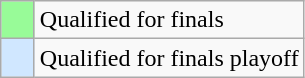<table class="wikitable">
<tr>
<td width=15px bgcolor="#98fb98"></td>
<td>Qualified for finals</td>
</tr>
<tr>
<td bgcolor="#D0E7FF"></td>
<td>Qualified for finals playoff</td>
</tr>
</table>
